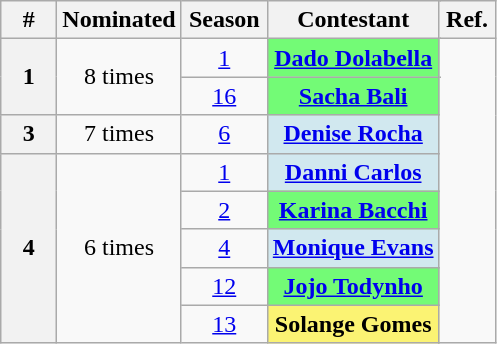<table class="wikitable"; font-size: 90%;">
<tr>
<th width="30">#</th>
<th width="50">Nominated</th>
<th width="50">Season</th>
<th colspan="2" width="100">Contestant</th>
<th width="30">Ref.</th>
</tr>
<tr>
<th rowspan="2">1</th>
<td align="center" rowspan="2">8 times</td>
<td align="center"><a href='#'>1</a></td>
<td align="center" colspan="2" bgcolor="#73fb76"><strong><a href='#'>Dado Dolabella</a></strong><br><small></small></td>
<td rowspan="11" align="center"></td>
</tr>
<tr>
<td align="center"><a href='#'>16</a></td>
<td align="center" colspan="2" bgcolor="#73fb76"><strong><a href='#'>Sacha Bali</a></strong><br><small></small></td>
</tr>
<tr>
<th>3</th>
<td align="center">7 times</td>
<td align="center"><a href='#'>6</a></td>
<td align="center" colspan="2" bgcolor="#d1e8ef"><strong><a href='#'>Denise Rocha</a></strong><br><small></small></td>
</tr>
<tr>
<th rowspan="5">4</th>
<td align="center" rowspan="5">6 times</td>
<td align="center"><a href='#'>1</a></td>
<td align="center" colspan="2" bgcolor="#d1e8ef"><strong><a href='#'>Danni Carlos</a></strong><br><small></small></td>
</tr>
<tr>
<td align="center"><a href='#'>2</a></td>
<td align="center" colspan="2" bgcolor="#73fb76"><strong><a href='#'>Karina Bacchi</a></strong><br><small></small></td>
</tr>
<tr>
<td align="center"><a href='#'>4</a></td>
<td align="center" colspan="2" bgcolor="#d1e8ef"><strong><a href='#'>Monique Evans</a></strong><br><small></small></td>
</tr>
<tr>
<td align="center"><a href='#'>12</a></td>
<td align="center" colspan="2" bgcolor="#73fb76"><strong><a href='#'>Jojo Todynho</a></strong><br><small></small></td>
</tr>
<tr>
<td align="center"><a href='#'>13</a></td>
<td align="center" colspan="2" bgcolor="#fbf373"><strong>Solange Gomes</strong><br><small></small></td>
</tr>
</table>
